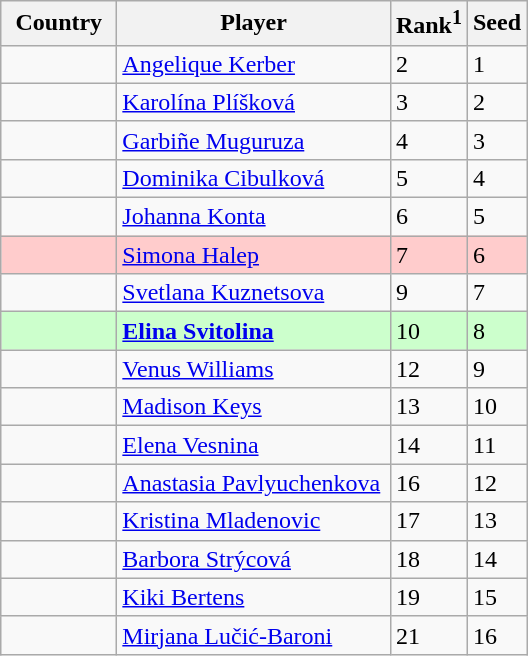<table class="wikitable" border="1">
<tr>
<th width="70">Country</th>
<th width="175">Player</th>
<th>Rank<sup>1</sup></th>
<th>Seed</th>
</tr>
<tr>
<td></td>
<td><a href='#'>Angelique Kerber</a></td>
<td>2</td>
<td>1</td>
</tr>
<tr>
<td></td>
<td><a href='#'>Karolína Plíšková</a></td>
<td>3</td>
<td>2</td>
</tr>
<tr>
<td></td>
<td><a href='#'>Garbiñe Muguruza</a></td>
<td>4</td>
<td>3</td>
</tr>
<tr>
<td></td>
<td><a href='#'>Dominika Cibulková</a></td>
<td>5</td>
<td>4</td>
</tr>
<tr>
<td></td>
<td><a href='#'>Johanna Konta</a></td>
<td>6</td>
<td>5</td>
</tr>
<tr style="background:#fcc;">
<td></td>
<td><a href='#'>Simona Halep</a></td>
<td>7</td>
<td>6</td>
</tr>
<tr>
<td></td>
<td><a href='#'>Svetlana Kuznetsova</a></td>
<td>9</td>
<td>7</td>
</tr>
<tr style="background:#cfc;">
<td></td>
<td><strong><a href='#'>Elina Svitolina</a></strong></td>
<td>10</td>
<td>8</td>
</tr>
<tr>
<td></td>
<td><a href='#'>Venus Williams</a></td>
<td>12</td>
<td>9</td>
</tr>
<tr>
<td></td>
<td><a href='#'>Madison Keys</a></td>
<td>13</td>
<td>10</td>
</tr>
<tr>
<td></td>
<td><a href='#'>Elena Vesnina</a></td>
<td>14</td>
<td>11</td>
</tr>
<tr>
<td></td>
<td><a href='#'>Anastasia Pavlyuchenkova</a></td>
<td>16</td>
<td>12</td>
</tr>
<tr>
<td></td>
<td><a href='#'>Kristina Mladenovic</a></td>
<td>17</td>
<td>13</td>
</tr>
<tr>
<td></td>
<td><a href='#'>Barbora Strýcová</a></td>
<td>18</td>
<td>14</td>
</tr>
<tr>
<td></td>
<td><a href='#'>Kiki Bertens</a></td>
<td>19</td>
<td>15</td>
</tr>
<tr>
<td></td>
<td><a href='#'>Mirjana Lučić-Baroni</a></td>
<td>21</td>
<td>16</td>
</tr>
</table>
